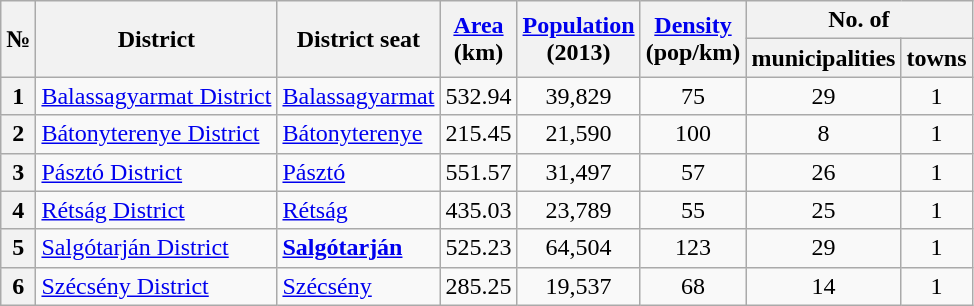<table class="wikitable sortable">
<tr>
<th rowspan=2>№</th>
<th rowspan=2>District</th>
<th rowspan=2>District seat</th>
<th rowspan=2><a href='#'>Area</a><br>(km)</th>
<th rowspan=2><a href='#'>Population</a><br>(2013)</th>
<th rowspan=2><a href='#'>Density</a><br>(pop/km)</th>
<th colspan=2>No. of</th>
</tr>
<tr>
<th>municipalities</th>
<th>towns</th>
</tr>
<tr>
<th>1</th>
<td><a href='#'>Balassagyarmat District</a></td>
<td><a href='#'>Balassagyarmat</a></td>
<td>532.94</td>
<td align="center">39,829</td>
<td align="center">75</td>
<td align="center">29</td>
<td align="center">1</td>
</tr>
<tr>
<th>2</th>
<td><a href='#'>Bátonyterenye District</a></td>
<td><a href='#'>Bátonyterenye</a></td>
<td>215.45</td>
<td align="center">21,590</td>
<td align="center">100</td>
<td align="center">8</td>
<td align="center">1</td>
</tr>
<tr>
<th>3</th>
<td><a href='#'>Pásztó District</a></td>
<td><a href='#'>Pásztó</a></td>
<td>551.57</td>
<td align="center">31,497</td>
<td align="center">57</td>
<td align="center">26</td>
<td align="center">1</td>
</tr>
<tr>
<th>4</th>
<td><a href='#'>Rétság District</a></td>
<td><a href='#'>Rétság</a></td>
<td>435.03</td>
<td align="center">23,789</td>
<td align="center">55</td>
<td align="center">25</td>
<td align="center">1</td>
</tr>
<tr>
<th>5</th>
<td><a href='#'>Salgótarján District</a></td>
<td><strong><a href='#'>Salgótarján</a></strong></td>
<td>525.23</td>
<td align="center">64,504</td>
<td align="center">123</td>
<td align="center">29</td>
<td align="center">1</td>
</tr>
<tr>
<th>6</th>
<td><a href='#'>Szécsény District</a></td>
<td><a href='#'>Szécsény</a></td>
<td>285.25</td>
<td align="center">19,537</td>
<td align="center">68</td>
<td align="center">14</td>
<td align="center">1</td>
</tr>
</table>
